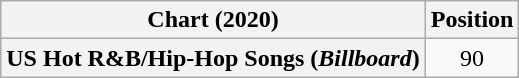<table class="wikitable plainrowheaders" style="text-align:center">
<tr>
<th>Chart (2020)</th>
<th>Position</th>
</tr>
<tr>
<th scope="row">US Hot R&B/Hip-Hop Songs (<em>Billboard</em>)</th>
<td>90</td>
</tr>
</table>
